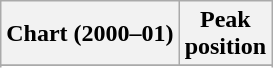<table class="wikitable sortable plainrowheaders">
<tr>
<th scope="col">Chart (2000–01)</th>
<th scope="col">Peak<br>position</th>
</tr>
<tr>
</tr>
<tr>
</tr>
<tr>
</tr>
<tr>
</tr>
<tr>
</tr>
<tr>
</tr>
<tr>
</tr>
<tr>
</tr>
</table>
